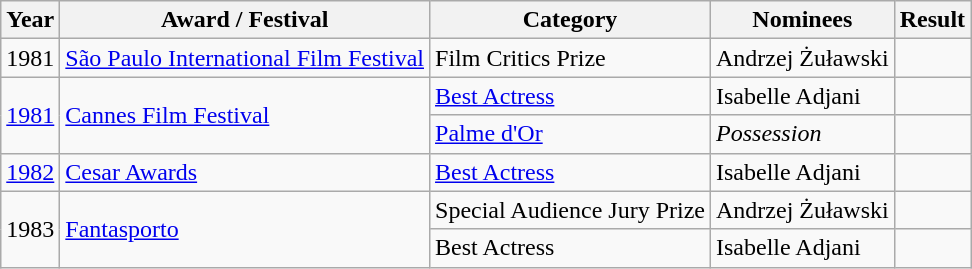<table class = "wikitable sortable">
<tr>
<th>Year</th>
<th>Award / Festival</th>
<th>Category</th>
<th>Nominees</th>
<th>Result</th>
</tr>
<tr>
<td>1981</td>
<td><a href='#'>São Paulo International Film Festival</a></td>
<td>Film Critics Prize</td>
<td>Andrzej Żuławski</td>
<td></td>
</tr>
<tr>
<td rowspan="2"><a href='#'>1981</a></td>
<td rowspan="2"><a href='#'>Cannes Film Festival</a></td>
<td><a href='#'>Best Actress</a></td>
<td>Isabelle Adjani</td>
<td></td>
</tr>
<tr>
<td><a href='#'>Palme d'Or</a></td>
<td><em>Possession</em></td>
<td></td>
</tr>
<tr>
<td><a href='#'>1982</a></td>
<td><a href='#'>Cesar Awards</a></td>
<td><a href='#'>Best Actress</a></td>
<td>Isabelle Adjani</td>
<td></td>
</tr>
<tr>
<td rowspan="2">1983</td>
<td rowspan="2"><a href='#'>Fantasporto</a></td>
<td>Special Audience Jury Prize</td>
<td>Andrzej Żuławski</td>
<td></td>
</tr>
<tr>
<td>Best Actress</td>
<td>Isabelle Adjani</td>
<td></td>
</tr>
</table>
